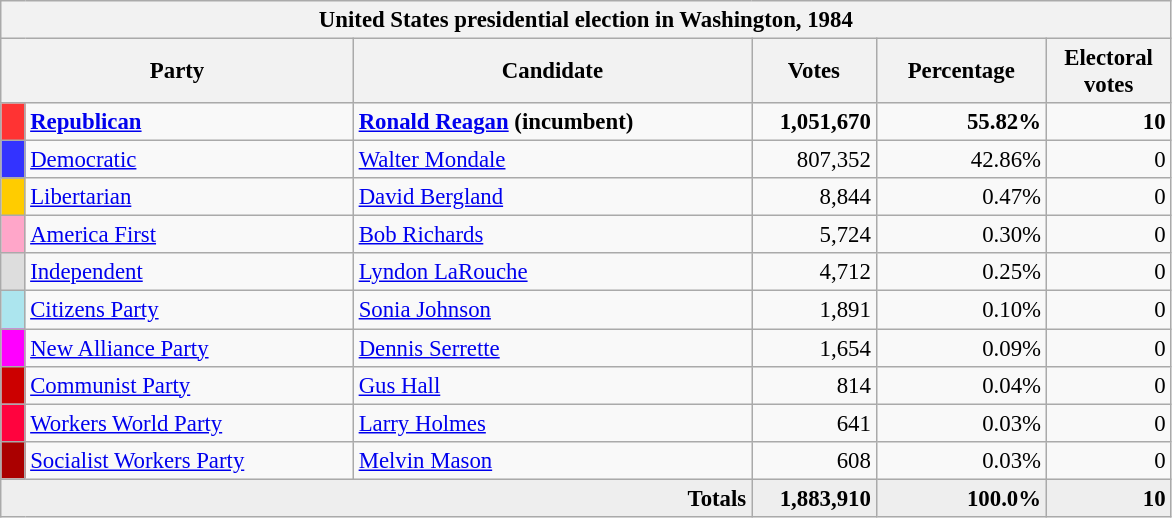<table class="wikitable" style="font-size:95%;">
<tr>
<th colspan="6">United States presidential election in Washington, 1984</th>
</tr>
<tr>
<th colspan="2" style="width: 15em">Party</th>
<th style="width: 17em">Candidate</th>
<th style="width: 5em">Votes</th>
<th style="width: 7em">Percentage</th>
<th style="width: 5em">Electoral votes</th>
</tr>
<tr>
<th style="background:#f33; width:3px;"></th>
<td style="width: 130px"><strong><a href='#'>Republican</a></strong></td>
<td><strong><a href='#'>Ronald Reagan</a></strong> <strong>(incumbent)</strong></td>
<td style="text-align:right;"><strong>1,051,670</strong></td>
<td style="text-align:right;"><strong>55.82%</strong></td>
<td style="text-align:right;"><strong>10</strong></td>
</tr>
<tr>
<th style="background:#33f; width:3px;"></th>
<td style="width: 130px"><a href='#'>Democratic</a></td>
<td><a href='#'>Walter Mondale</a></td>
<td style="text-align:right;">807,352</td>
<td style="text-align:right;">42.86%</td>
<td style="text-align:right;">0</td>
</tr>
<tr>
<th style="background:#FFCC00; width:3px;"></th>
<td style="width: 130px"><a href='#'> Libertarian</a></td>
<td><a href='#'>David Bergland</a></td>
<td style="text-align:right;">8,844</td>
<td style="text-align:right;">0.47%</td>
<td style="text-align:right;">0</td>
</tr>
<tr>
<th style="background:#FFA6C9; width:3px;"></th>
<td style="width: 130px"><a href='#'>America First</a></td>
<td><a href='#'>Bob Richards</a></td>
<td style="text-align:right;">5,724</td>
<td style="text-align:right;">0.30%</td>
<td style="text-align:right;">0</td>
</tr>
<tr>
<th style="background:#DDDDDD; width:3px;"></th>
<td style="width: 130px"><a href='#'>Independent</a></td>
<td><a href='#'>Lyndon LaRouche</a></td>
<td style="text-align:right;">4,712</td>
<td style="text-align:right;">0.25%</td>
<td style="text-align:right;">0</td>
</tr>
<tr>
<th style="background: #ACE5EE; width:3px;"></th>
<td style="width: 130px"><a href='#'>Citizens Party</a></td>
<td><a href='#'>Sonia Johnson</a></td>
<td style="text-align:right;">1,891</td>
<td style="text-align:right;">0.10%</td>
<td style="text-align:right;">0</td>
</tr>
<tr>
<th style="background: #FF00FF; width:3px;"></th>
<td style="width: 130px"><a href='#'>New Alliance Party</a></td>
<td><a href='#'>Dennis Serrette</a></td>
<td style="text-align:right;">1,654</td>
<td style="text-align:right;">0.09%</td>
<td style="text-align:right;">0</td>
</tr>
<tr>
<th style="background:#c00; width:3px;"></th>
<td style="width: 130px"><a href='#'>Communist Party</a></td>
<td><a href='#'>Gus Hall</a></td>
<td style="text-align:right;">814</td>
<td style="text-align:right;">0.04%</td>
<td style="text-align:right;">0</td>
</tr>
<tr>
<th style="background:#FF033E; width:3px;"></th>
<td style="width: 130px"><a href='#'>Workers World Party</a></td>
<td><a href='#'>Larry Holmes</a></td>
<td style="text-align:right;">641</td>
<td style="text-align:right;">0.03%</td>
<td style="text-align:right;">0</td>
</tr>
<tr>
<th style="background:#aa0000; width:3px;"></th>
<td style="width: 130px"><a href='#'>Socialist Workers Party</a></td>
<td><a href='#'>Melvin Mason</a></td>
<td style="text-align:right;">608</td>
<td style="text-align:right;">0.03%</td>
<td style="text-align:right;">0</td>
</tr>
<tr style="background:#eee; text-align:right;">
<td colspan="3"><strong>Totals</strong></td>
<td><strong>1,883,910</strong></td>
<td><strong>100.0%</strong></td>
<td><strong>10</strong></td>
</tr>
</table>
